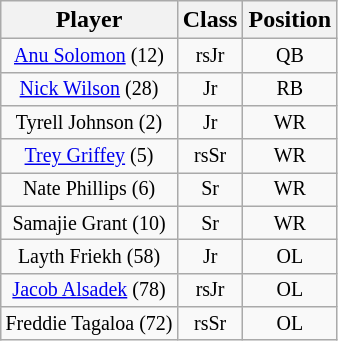<table class="wikitable">
<tr>
<th>Player</th>
<th>Class</th>
<th>Position</th>
</tr>
<tr style="text-align:center; font-size:10pt;">
<td><a href='#'>Anu Solomon</a> (12)</td>
<td>rsJr</td>
<td>QB</td>
</tr>
<tr>
<td style="font-size:10pt; text-align:center;"><a href='#'>Nick Wilson</a> (28)</td>
<td style="font-size:10pt; text-align:center;">Jr</td>
<td style="font-size:10pt; text-align:center;">RB</td>
</tr>
<tr style="text-align:center; font-size:10pt;">
<td>Tyrell Johnson (2)</td>
<td>Jr</td>
<td>WR</td>
</tr>
<tr style="text-align:center; font-size:10pt;">
<td><a href='#'>Trey Griffey</a> (5)</td>
<td>rsSr</td>
<td>WR</td>
</tr>
<tr style="text-align:center; font-size:10pt;">
<td>Nate Phillips (6)</td>
<td>Sr</td>
<td>WR</td>
</tr>
<tr style="text-align:center; font-size:10pt;">
<td>Samajie Grant (10)</td>
<td>Sr</td>
<td>WR</td>
</tr>
<tr style="text-align:center; font-size:10pt;">
<td>Layth Friekh (58)</td>
<td>Jr</td>
<td>OL</td>
</tr>
<tr style="text-align:center; font-size:10pt;">
<td><a href='#'>Jacob Alsadek</a> (78)</td>
<td>rsJr</td>
<td>OL</td>
</tr>
<tr style="text-align:center; font-size:10pt;">
<td>Freddie Tagaloa (72)</td>
<td>rsSr</td>
<td>OL</td>
</tr>
</table>
